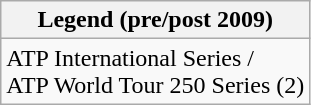<table class="wikitable">
<tr>
<th>Legend (pre/post 2009)</th>
</tr>
<tr>
<td>ATP International Series / <br> ATP World Tour 250 Series (2)</td>
</tr>
</table>
